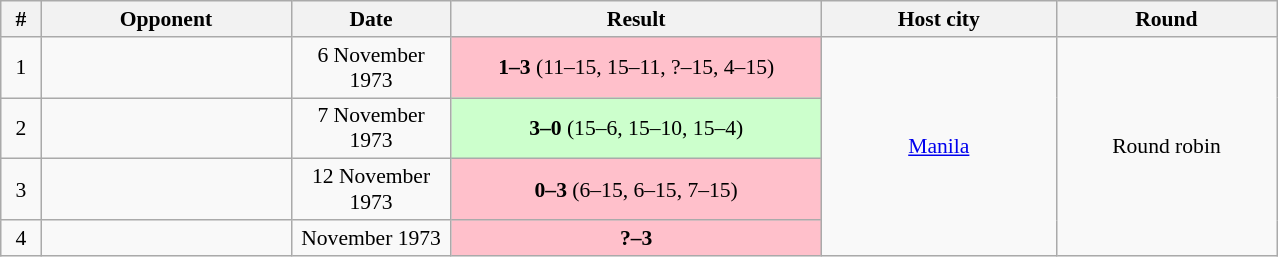<table class="wikitable" style="text-align: center;font-size:90%;">
<tr>
<th width=20>#</th>
<th width=160>Opponent</th>
<th width=100>Date</th>
<th width=240>Result</th>
<th width=150>Host city</th>
<th width=140>Round</th>
</tr>
<tr>
<td>1</td>
<td align=left></td>
<td>6 November 1973</td>
<td bgcolor=pink><strong>1–3</strong> (11–15, 15–11, ?–15, 4–15)</td>
<td rowspan=4> <a href='#'>Manila</a></td>
<td rowspan=4>Round robin</td>
</tr>
<tr>
<td>2</td>
<td align=left></td>
<td>7 November 1973</td>
<td bgcolor=ccffcc><strong>3–0</strong> (15–6, 15–10, 15–4)</td>
</tr>
<tr>
<td>3</td>
<td align=left></td>
<td>12 November 1973</td>
<td bgcolor=pink><strong>0–3</strong> (6–15, 6–15, 7–15)</td>
</tr>
<tr>
<td>4</td>
<td align=left></td>
<td>November 1973</td>
<td bgcolor=pink><strong>?–3</strong></td>
</tr>
</table>
